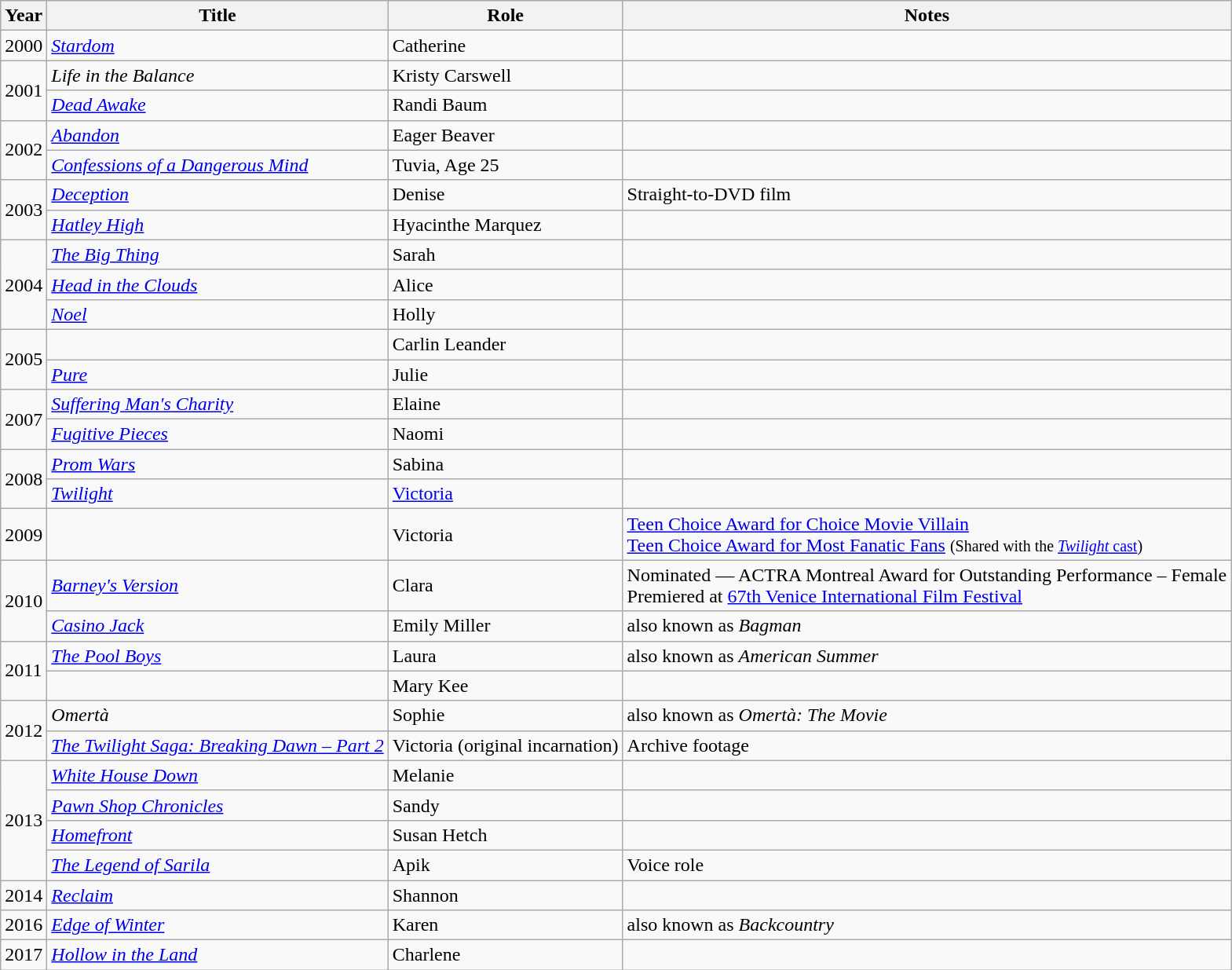<table class="wikitable sortable">
<tr>
<th>Year</th>
<th>Title</th>
<th>Role</th>
<th class="unsortable">Notes</th>
</tr>
<tr>
<td>2000</td>
<td><em><a href='#'>Stardom</a></em></td>
<td>Catherine</td>
<td></td>
</tr>
<tr>
<td rowspan="2">2001</td>
<td><em>Life in the Balance</em></td>
<td>Kristy Carswell</td>
<td></td>
</tr>
<tr>
<td><em><a href='#'>Dead Awake</a></em></td>
<td>Randi Baum</td>
<td></td>
</tr>
<tr>
<td rowspan="2">2002</td>
<td><em><a href='#'>Abandon</a></em></td>
<td>Eager Beaver</td>
<td></td>
</tr>
<tr>
<td><em><a href='#'>Confessions of a Dangerous Mind</a></em></td>
<td>Tuvia, Age 25</td>
<td></td>
</tr>
<tr>
<td rowspan="2">2003</td>
<td><em><a href='#'>Deception</a></em></td>
<td>Denise</td>
<td>Straight-to-DVD film</td>
</tr>
<tr>
<td><em><a href='#'>Hatley High</a></em></td>
<td>Hyacinthe Marquez</td>
<td></td>
</tr>
<tr>
<td rowspan="3">2004</td>
<td data-sort-value="Big Thing, The"><em><a href='#'>The Big Thing</a></em></td>
<td>Sarah</td>
<td></td>
</tr>
<tr>
<td><em><a href='#'>Head in the Clouds</a></em></td>
<td>Alice</td>
<td></td>
</tr>
<tr>
<td><em><a href='#'>Noel</a></em></td>
<td>Holly</td>
<td></td>
</tr>
<tr>
<td rowspan="2">2005</td>
<td><em></em></td>
<td>Carlin Leander</td>
<td></td>
</tr>
<tr>
<td><em><a href='#'>Pure</a></em></td>
<td>Julie</td>
<td></td>
</tr>
<tr>
<td rowspan="2">2007</td>
<td><em><a href='#'>Suffering Man's Charity</a></em></td>
<td>Elaine</td>
<td></td>
</tr>
<tr>
<td><em><a href='#'>Fugitive Pieces</a></em></td>
<td>Naomi</td>
<td></td>
</tr>
<tr>
<td rowspan="2">2008</td>
<td><em><a href='#'>Prom Wars</a></em></td>
<td>Sabina</td>
<td></td>
</tr>
<tr>
<td><em><a href='#'>Twilight</a></em></td>
<td><a href='#'>Victoria</a></td>
<td></td>
</tr>
<tr>
<td>2009</td>
<td><em></em></td>
<td>Victoria</td>
<td><a href='#'>Teen Choice Award for Choice Movie Villain</a><br><a href='#'>Teen Choice Award for Most Fanatic Fans</a> <small>(Shared with the <a href='#'><em>Twilight</em> cast</a>)</small></td>
</tr>
<tr>
<td rowspan="2">2010</td>
<td><em><a href='#'>Barney's Version</a></em></td>
<td>Clara</td>
<td>Nominated — ACTRA Montreal Award for Outstanding Performance – Female<br>Premiered at <a href='#'>67th Venice International Film Festival</a></td>
</tr>
<tr>
<td><em><a href='#'>Casino Jack</a></em></td>
<td>Emily Miller</td>
<td>also known as <em>Bagman</em></td>
</tr>
<tr>
<td rowspan="2">2011</td>
<td data-sort-value="Pool Boys, The"><em><a href='#'>The Pool Boys</a></em></td>
<td>Laura</td>
<td>also known as <em>American Summer</em></td>
</tr>
<tr>
<td><em></em></td>
<td>Mary Kee</td>
<td></td>
</tr>
<tr>
<td rowspan="2">2012</td>
<td><em>Omertà</em></td>
<td>Sophie</td>
<td>also known as <em>Omertà: The Movie</em></td>
</tr>
<tr>
<td data-sort-value="Twilight Saga: Breaking Dawn – Part 2, The"><em><a href='#'>The Twilight Saga: Breaking Dawn – Part 2</a></em></td>
<td>Victoria (original incarnation)</td>
<td>Archive footage</td>
</tr>
<tr>
<td rowspan="4">2013</td>
<td><em><a href='#'>White House Down</a></em></td>
<td>Melanie</td>
<td></td>
</tr>
<tr>
<td><em><a href='#'>Pawn Shop Chronicles</a></em></td>
<td>Sandy</td>
<td></td>
</tr>
<tr>
<td><em><a href='#'>Homefront</a></em></td>
<td>Susan Hetch</td>
<td></td>
</tr>
<tr>
<td data-sort-value="Legend of Sarila, The"><em><a href='#'>The Legend of Sarila</a></em></td>
<td>Apik</td>
<td>Voice role</td>
</tr>
<tr>
<td>2014</td>
<td><em><a href='#'>Reclaim</a></em></td>
<td>Shannon</td>
<td></td>
</tr>
<tr>
<td>2016</td>
<td><em><a href='#'>Edge of Winter</a></em></td>
<td>Karen</td>
<td>also known as <em>Backcountry</em></td>
</tr>
<tr>
<td>2017</td>
<td><em><a href='#'>Hollow in the Land</a></em></td>
<td>Charlene</td>
<td></td>
</tr>
</table>
